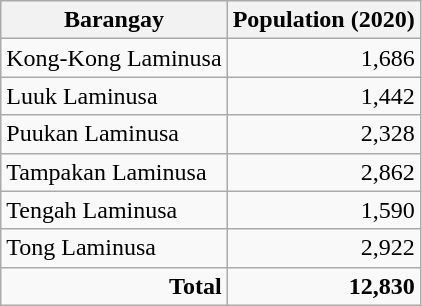<table class="wikitable">
<tr>
<th>Barangay</th>
<th>Population (2020)</th>
</tr>
<tr>
<td>Kong-Kong Laminusa</td>
<td align="right">1,686</td>
</tr>
<tr>
<td>Luuk Laminusa</td>
<td align="right">1,442</td>
</tr>
<tr>
<td>Puukan Laminusa</td>
<td align="right">2,328</td>
</tr>
<tr>
<td>Tampakan Laminusa</td>
<td align="right">2,862</td>
</tr>
<tr>
<td>Tengah Laminusa</td>
<td align="right">1,590</td>
</tr>
<tr>
<td>Tong Laminusa</td>
<td align="right">2,922</td>
</tr>
<tr>
<td align="right"><strong>Total</strong></td>
<td align="right"><strong>12,830</strong></td>
</tr>
</table>
